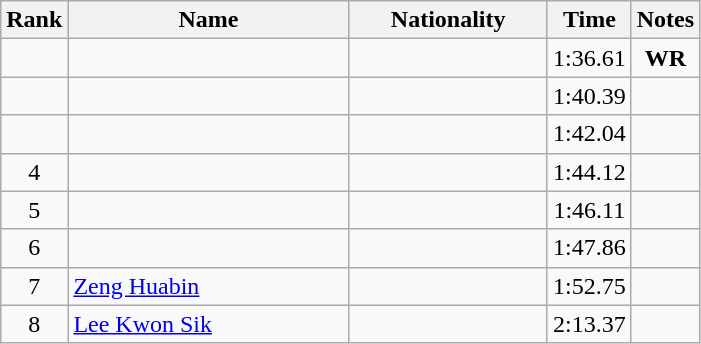<table class="wikitable sortable" style="text-align:center">
<tr>
<th>Rank</th>
<th style="width:180px">Name</th>
<th style="width:125px">Nationality</th>
<th>Time</th>
<th>Notes</th>
</tr>
<tr>
<td></td>
<td style="text-align:left;"></td>
<td style="text-align:left;"></td>
<td>1:36.61</td>
<td><strong>WR</strong></td>
</tr>
<tr>
<td></td>
<td style="text-align:left;"></td>
<td style="text-align:left;"></td>
<td>1:40.39</td>
<td></td>
</tr>
<tr>
<td></td>
<td style="text-align:left;"></td>
<td style="text-align:left;"></td>
<td>1:42.04</td>
<td></td>
</tr>
<tr>
<td>4</td>
<td style="text-align:left;"></td>
<td style="text-align:left;"></td>
<td>1:44.12</td>
<td></td>
</tr>
<tr>
<td>5</td>
<td style="text-align:left;"></td>
<td style="text-align:left;"></td>
<td>1:46.11</td>
<td></td>
</tr>
<tr>
<td>6</td>
<td style="text-align:left;"></td>
<td style="text-align:left;"></td>
<td>1:47.86</td>
<td></td>
</tr>
<tr>
<td>7</td>
<td style="text-align:left;"><a href='#'>Zeng Huabin</a></td>
<td style="text-align:left;"></td>
<td>1:52.75</td>
<td></td>
</tr>
<tr>
<td>8</td>
<td style="text-align:left;"><a href='#'>Lee Kwon Sik</a></td>
<td style="text-align:left;"></td>
<td>2:13.37</td>
<td></td>
</tr>
</table>
